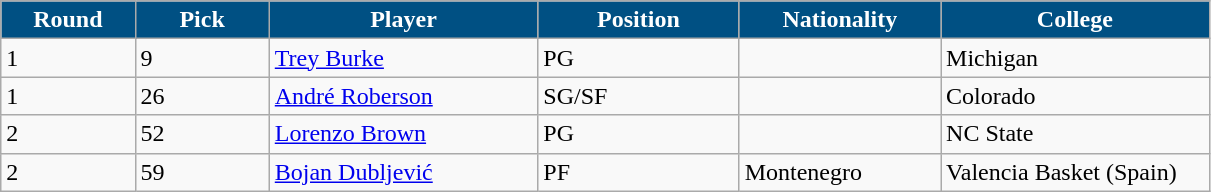<table class="wikitable sortable sortable">
<tr>
<th style="background:#005083; color:#FFFFFF" width="10%">Round</th>
<th style="background:#005083; color:#FFFFFF" width="10%">Pick</th>
<th style="background:#005083; color:#FFFFFF" width="20%">Player</th>
<th style="background:#005083; color:#FFFFFF" width="15%">Position</th>
<th style="background:#005083; color:#FFFFFF" width="15%">Nationality</th>
<th style="background:#005083; color:#FFFFFF" width="20%">College</th>
</tr>
<tr>
<td>1</td>
<td>9</td>
<td><a href='#'>Trey Burke</a></td>
<td>PG</td>
<td></td>
<td>Michigan</td>
</tr>
<tr>
<td>1</td>
<td>26</td>
<td><a href='#'>André Roberson</a></td>
<td>SG/SF</td>
<td></td>
<td>Colorado</td>
</tr>
<tr>
<td>2</td>
<td>52</td>
<td><a href='#'>Lorenzo Brown</a></td>
<td>PG</td>
<td></td>
<td>NC State</td>
</tr>
<tr>
<td>2</td>
<td>59</td>
<td><a href='#'>Bojan Dubljević</a></td>
<td>PF</td>
<td>Montenegro</td>
<td>Valencia Basket (Spain)</td>
</tr>
</table>
